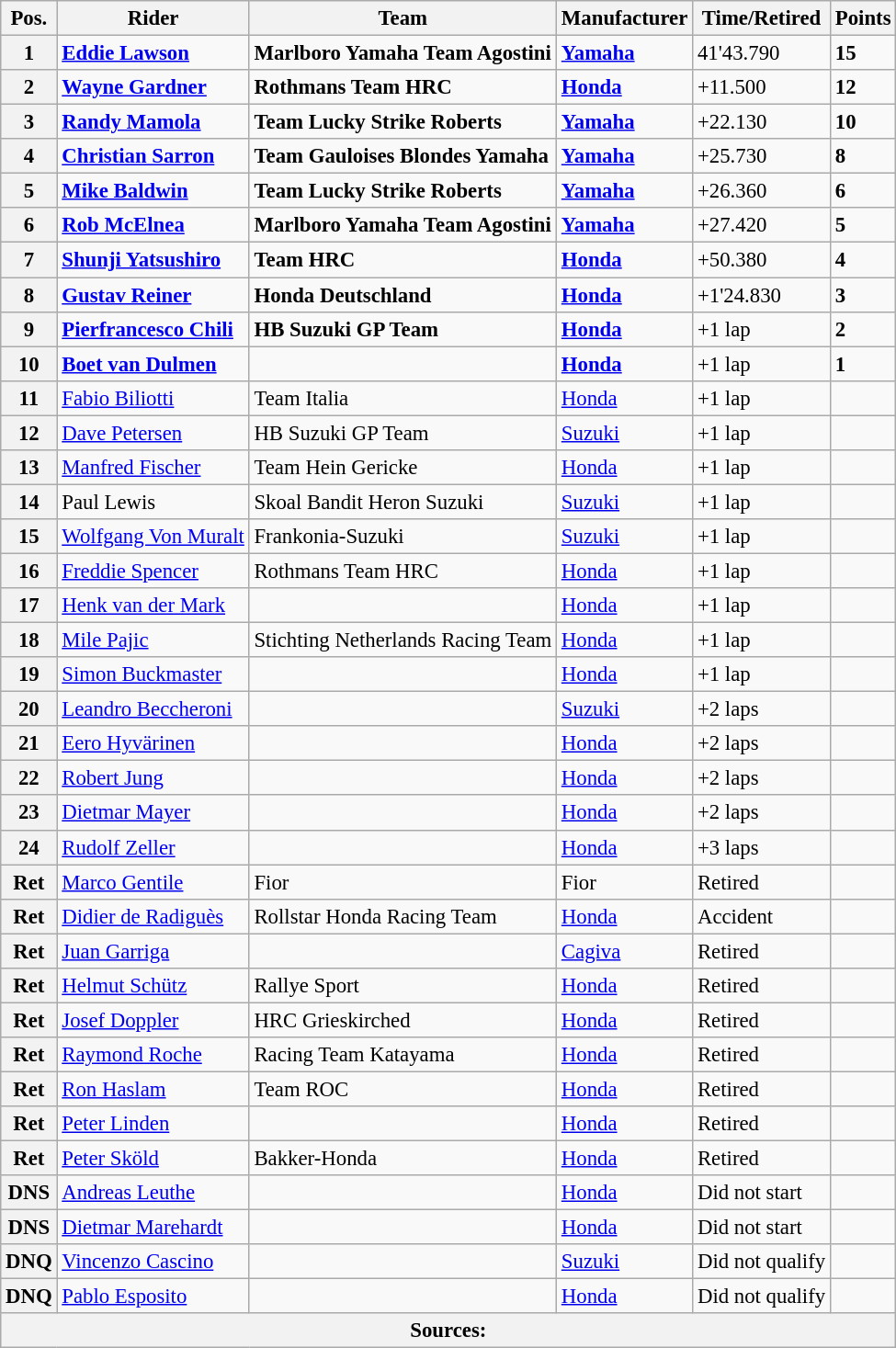<table class="wikitable" style="font-size: 95%;">
<tr>
<th>Pos.</th>
<th>Rider</th>
<th>Team</th>
<th>Manufacturer</th>
<th>Time/Retired</th>
<th>Points</th>
</tr>
<tr>
<th>1</th>
<td> <strong><a href='#'>Eddie Lawson</a></strong></td>
<td><strong>Marlboro Yamaha Team Agostini</strong></td>
<td><strong><a href='#'>Yamaha</a></strong></td>
<td>41'43.790</td>
<td><strong>15</strong></td>
</tr>
<tr>
<th>2</th>
<td> <strong><a href='#'>Wayne Gardner</a></strong></td>
<td><strong>Rothmans Team HRC</strong></td>
<td><strong><a href='#'>Honda</a></strong></td>
<td>+11.500</td>
<td><strong>12</strong></td>
</tr>
<tr>
<th>3</th>
<td> <strong><a href='#'>Randy Mamola</a></strong></td>
<td><strong>Team Lucky Strike Roberts</strong></td>
<td><strong><a href='#'>Yamaha</a></strong></td>
<td>+22.130</td>
<td><strong>10</strong></td>
</tr>
<tr>
<th>4</th>
<td> <strong><a href='#'>Christian Sarron</a></strong></td>
<td><strong>Team Gauloises Blondes Yamaha</strong></td>
<td><strong><a href='#'>Yamaha</a></strong></td>
<td>+25.730</td>
<td><strong>8</strong></td>
</tr>
<tr>
<th>5</th>
<td> <strong><a href='#'>Mike Baldwin</a></strong></td>
<td><strong>Team Lucky Strike Roberts</strong></td>
<td><strong><a href='#'>Yamaha</a></strong></td>
<td>+26.360</td>
<td><strong>6</strong></td>
</tr>
<tr>
<th>6</th>
<td> <strong><a href='#'>Rob McElnea</a></strong></td>
<td><strong>Marlboro Yamaha Team Agostini</strong></td>
<td><strong><a href='#'>Yamaha</a></strong></td>
<td>+27.420</td>
<td><strong>5</strong></td>
</tr>
<tr>
<th>7</th>
<td> <strong><a href='#'>Shunji Yatsushiro</a></strong></td>
<td><strong>Team HRC</strong></td>
<td><strong><a href='#'>Honda</a></strong></td>
<td>+50.380</td>
<td><strong>4</strong></td>
</tr>
<tr>
<th>8</th>
<td> <strong><a href='#'>Gustav Reiner</a></strong></td>
<td><strong>Honda Deutschland</strong></td>
<td><strong><a href='#'>Honda</a></strong></td>
<td>+1'24.830</td>
<td><strong>3</strong></td>
</tr>
<tr>
<th>9</th>
<td> <strong><a href='#'>Pierfrancesco Chili</a></strong></td>
<td><strong>HB Suzuki GP Team</strong></td>
<td><strong><a href='#'>Honda</a></strong></td>
<td>+1 lap</td>
<td><strong>2</strong></td>
</tr>
<tr>
<th>10</th>
<td> <strong><a href='#'>Boet van Dulmen</a></strong></td>
<td></td>
<td><strong><a href='#'>Honda</a></strong></td>
<td>+1 lap</td>
<td><strong>1</strong></td>
</tr>
<tr>
<th>11</th>
<td> <a href='#'>Fabio Biliotti</a></td>
<td>Team Italia</td>
<td><a href='#'>Honda</a></td>
<td>+1 lap</td>
<td></td>
</tr>
<tr>
<th>12</th>
<td> <a href='#'>Dave Petersen</a></td>
<td>HB Suzuki GP Team</td>
<td><a href='#'>Suzuki</a></td>
<td>+1 lap</td>
<td></td>
</tr>
<tr>
<th>13</th>
<td> <a href='#'>Manfred Fischer</a></td>
<td>Team Hein Gericke</td>
<td><a href='#'>Honda</a></td>
<td>+1 lap</td>
<td></td>
</tr>
<tr>
<th>14</th>
<td> Paul Lewis</td>
<td>Skoal Bandit Heron Suzuki</td>
<td><a href='#'>Suzuki</a></td>
<td>+1 lap</td>
<td></td>
</tr>
<tr>
<th>15</th>
<td> <a href='#'>Wolfgang Von Muralt</a></td>
<td>Frankonia-Suzuki</td>
<td><a href='#'>Suzuki</a></td>
<td>+1 lap</td>
<td></td>
</tr>
<tr>
<th>16</th>
<td> <a href='#'>Freddie Spencer</a></td>
<td>Rothmans Team HRC</td>
<td><a href='#'>Honda</a></td>
<td>+1 lap</td>
<td></td>
</tr>
<tr>
<th>17</th>
<td> <a href='#'>Henk van der Mark</a></td>
<td></td>
<td><a href='#'>Honda</a></td>
<td>+1 lap</td>
<td></td>
</tr>
<tr>
<th>18</th>
<td> <a href='#'>Mile Pajic</a></td>
<td>Stichting Netherlands Racing Team</td>
<td><a href='#'>Honda</a></td>
<td>+1 lap</td>
<td></td>
</tr>
<tr>
<th>19</th>
<td> <a href='#'>Simon Buckmaster</a></td>
<td></td>
<td><a href='#'>Honda</a></td>
<td>+1 lap</td>
<td></td>
</tr>
<tr>
<th>20</th>
<td> <a href='#'>Leandro Beccheroni</a></td>
<td></td>
<td><a href='#'>Suzuki</a></td>
<td>+2 laps</td>
<td></td>
</tr>
<tr>
<th>21</th>
<td> <a href='#'>Eero Hyvärinen</a></td>
<td></td>
<td><a href='#'>Honda</a></td>
<td>+2 laps</td>
<td></td>
</tr>
<tr>
<th>22</th>
<td> <a href='#'>Robert Jung</a></td>
<td></td>
<td><a href='#'>Honda</a></td>
<td>+2 laps</td>
<td></td>
</tr>
<tr>
<th>23</th>
<td> <a href='#'>Dietmar Mayer</a></td>
<td></td>
<td><a href='#'>Honda</a></td>
<td>+2 laps</td>
<td></td>
</tr>
<tr>
<th>24</th>
<td> <a href='#'>Rudolf Zeller</a></td>
<td></td>
<td><a href='#'>Honda</a></td>
<td>+3 laps</td>
<td></td>
</tr>
<tr>
<th>Ret</th>
<td> <a href='#'>Marco Gentile</a></td>
<td>Fior</td>
<td>Fior</td>
<td>Retired</td>
<td></td>
</tr>
<tr>
<th>Ret</th>
<td> <a href='#'>Didier de Radiguès</a></td>
<td>Rollstar Honda Racing Team</td>
<td><a href='#'>Honda</a></td>
<td>Accident</td>
<td></td>
</tr>
<tr>
<th>Ret</th>
<td> <a href='#'>Juan Garriga</a></td>
<td></td>
<td><a href='#'>Cagiva</a></td>
<td>Retired</td>
<td></td>
</tr>
<tr>
<th>Ret</th>
<td> <a href='#'>Helmut Schütz</a></td>
<td>Rallye Sport</td>
<td><a href='#'>Honda</a></td>
<td>Retired</td>
<td></td>
</tr>
<tr>
<th>Ret</th>
<td> <a href='#'>Josef Doppler</a></td>
<td>HRC Grieskirched</td>
<td><a href='#'>Honda</a></td>
<td>Retired</td>
<td></td>
</tr>
<tr>
<th>Ret</th>
<td> <a href='#'>Raymond Roche</a></td>
<td>Racing Team Katayama</td>
<td><a href='#'>Honda</a></td>
<td>Retired</td>
<td></td>
</tr>
<tr>
<th>Ret</th>
<td> <a href='#'>Ron Haslam</a></td>
<td>Team ROC</td>
<td><a href='#'>Honda</a></td>
<td>Retired</td>
<td></td>
</tr>
<tr>
<th>Ret</th>
<td> <a href='#'>Peter Linden</a></td>
<td></td>
<td><a href='#'>Honda</a></td>
<td>Retired</td>
<td></td>
</tr>
<tr>
<th>Ret</th>
<td> <a href='#'>Peter Sköld</a></td>
<td>Bakker-Honda</td>
<td><a href='#'>Honda</a></td>
<td>Retired</td>
<td></td>
</tr>
<tr>
<th>DNS</th>
<td> <a href='#'>Andreas Leuthe</a></td>
<td></td>
<td><a href='#'>Honda</a></td>
<td>Did not start</td>
<td></td>
</tr>
<tr>
<th>DNS</th>
<td> <a href='#'>Dietmar Marehardt</a></td>
<td></td>
<td><a href='#'>Honda</a></td>
<td>Did not start</td>
<td></td>
</tr>
<tr>
<th>DNQ</th>
<td> <a href='#'>Vincenzo Cascino</a></td>
<td></td>
<td><a href='#'>Suzuki</a></td>
<td>Did not qualify</td>
<td></td>
</tr>
<tr>
<th>DNQ</th>
<td> <a href='#'>Pablo Esposito</a></td>
<td></td>
<td><a href='#'>Honda</a></td>
<td>Did not qualify</td>
<td></td>
</tr>
<tr>
<th colspan=8>Sources: </th>
</tr>
</table>
